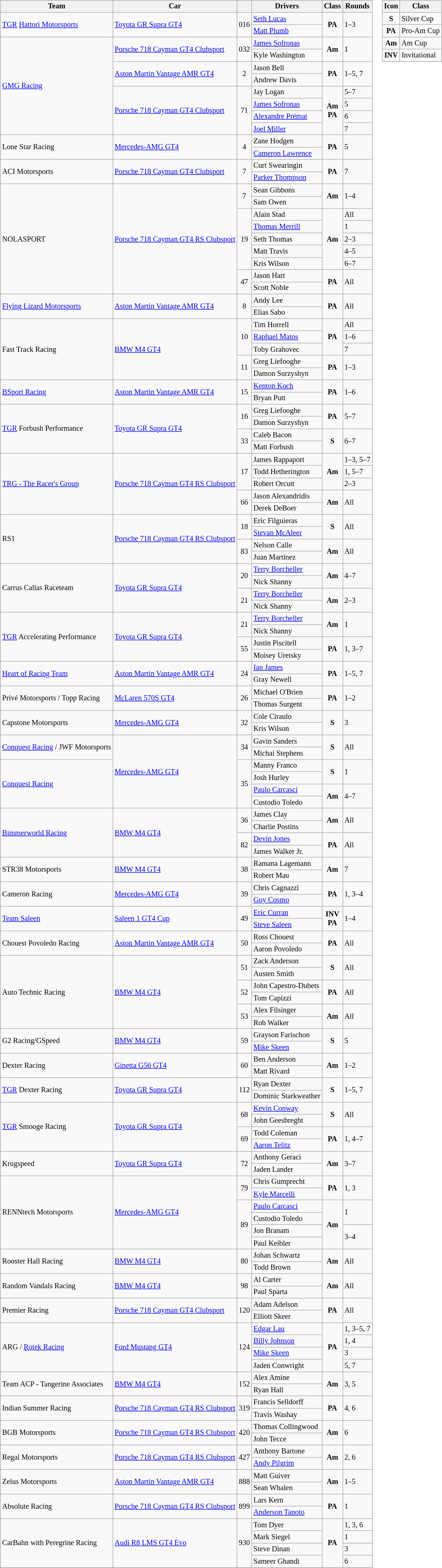<table>
<tr>
<td><br><table class="wikitable" style="font-size:85%;">
<tr>
<th>Team</th>
<th>Car</th>
<th></th>
<th>Drivers</th>
<th>Class</th>
<th>Rounds</th>
</tr>
<tr>
<td rowspan="2"> <a href='#'>TGR</a> <a href='#'>Hattori Motorsports</a></td>
<td rowspan="2"><a href='#'>Toyota GR Supra GT4</a></td>
<td rowspan=2 align="center">016</td>
<td> <a href='#'>Seth Lucas</a></td>
<td rowspan=2 align="center"><strong><span>PA</span></strong></td>
<td rowspan=2>1–3</td>
</tr>
<tr>
<td> <a href='#'>Matt Plumb</a></td>
</tr>
<tr>
<td rowspan="8"> <a href='#'>GMG Racing</a></td>
<td rowspan="2"><a href='#'>Porsche 718 Cayman GT4 Clubsport</a></td>
<td rowspan=2 align="center">032</td>
<td> <a href='#'>James Sofronas</a></td>
<td rowspan=2 align="center"><strong><span>Am</span></strong></td>
<td rowspan=2>1</td>
</tr>
<tr>
<td> Kyle Washington</td>
</tr>
<tr>
<td rowspan="2"><a href='#'>Aston Martin Vantage AMR GT4</a></td>
<td rowspan=2 align="center">2</td>
<td> Jason Bell</td>
<td rowspan=2 align="center"><strong><span>PA</span></strong></td>
<td rowspan=2>1–5, 7</td>
</tr>
<tr>
<td> Andrew Davis</td>
</tr>
<tr>
<td rowspan="4"><a href='#'>Porsche 718 Cayman GT4 Clubsport</a></td>
<td rowspan=4 align="center">71</td>
<td> Jay Logan</td>
<td rowspan=4 align="center"><strong><span>Am</span></strong> <br><strong><span>PA</span></strong> </td>
<td>5–7</td>
</tr>
<tr>
<td> <a href='#'>James Sofronas</a></td>
<td>5</td>
</tr>
<tr>
<td> <a href='#'>Alexandre Prémat</a></td>
<td>6</td>
</tr>
<tr>
<td> <a href='#'>Joel Miller</a></td>
<td>7</td>
</tr>
<tr>
<td rowspan="2"> Lone Star Racing</td>
<td rowspan="2"><a href='#'>Mercedes-AMG GT4</a></td>
<td rowspan=2 align="center">4</td>
<td> Zane Hodgen</td>
<td rowspan=2 align="center"><strong><span>PA</span></strong></td>
<td rowspan=2>5</td>
</tr>
<tr>
<td> <a href='#'>Cameron Lawrence</a></td>
</tr>
<tr>
<td rowspan="2"> ACI Motorsports</td>
<td rowspan="2"><a href='#'>Porsche 718 Cayman GT4 Clubsport</a></td>
<td rowspan=2 align="center">7</td>
<td> Curt Swearingin</td>
<td rowspan=2 align="center"><strong><span>PA</span></strong></td>
<td rowspan=2>7</td>
</tr>
<tr>
<td> <a href='#'>Parker Thompson</a></td>
</tr>
<tr>
<td rowspan="9"> NOLASPORT</td>
<td rowspan="9"><a href='#'>Porsche 718 Cayman GT4 RS Clubsport</a></td>
<td rowspan=2 align="center">7</td>
<td> Sean Gibbons</td>
<td rowspan=2 align="center"><strong><span>Am</span></strong></td>
<td rowspan=2>1–4</td>
</tr>
<tr>
<td> Sam Owen</td>
</tr>
<tr>
<td rowspan="5" align="center">19</td>
<td> Alain Stad</td>
<td rowspan="5" align="center"><strong><span>Am</span></strong></td>
<td>All</td>
</tr>
<tr>
<td> <a href='#'>Thomas Merrill</a></td>
<td>1</td>
</tr>
<tr>
<td> Seth Thomas</td>
<td>2–3</td>
</tr>
<tr>
<td> Matt Travis</td>
<td>4–5</td>
</tr>
<tr>
<td> Kris Wilson</td>
<td>6–7</td>
</tr>
<tr>
<td rowspan="2" align="center">47</td>
<td> Jason Hart</td>
<td rowspan="2" align="center"><strong><span>PA</span></strong></td>
<td rowspan="2">All</td>
</tr>
<tr>
<td> Scott Noble</td>
</tr>
<tr>
<td rowspan="2"> <a href='#'>Flying Lizard Motorsports</a></td>
<td rowspan="2"><a href='#'>Aston Martin Vantage AMR GT4</a></td>
<td rowspan=2 align="center">8</td>
<td> Andy Lee</td>
<td rowspan=2 align="center"><strong><span>PA</span></strong></td>
<td rowspan=2>All</td>
</tr>
<tr>
<td> Elias Sabo</td>
</tr>
<tr>
<td rowspan="5"> Fast Track Racing</td>
<td rowspan="5"><a href='#'>BMW M4 GT4</a></td>
<td rowspan=3 align="center">10</td>
<td> Tim Horrell</td>
<td rowspan=3 align="center"><strong><span>PA</span></strong></td>
<td>All</td>
</tr>
<tr>
<td> <a href='#'>Raphael Matos</a></td>
<td>1–6</td>
</tr>
<tr>
<td> Toby Grahovec</td>
<td>7</td>
</tr>
<tr>
<td rowspan=2 align="center">11</td>
<td> Greg Liefooghe</td>
<td rowspan=2 align="center"><strong><span>PA</span></strong></td>
<td rowspan=2>1–3</td>
</tr>
<tr>
<td> Damon Surzyshyn</td>
</tr>
<tr>
<td rowspan="2"> <a href='#'>BSport Racing</a></td>
<td rowspan="2"><a href='#'>Aston Martin Vantage AMR GT4</a></td>
<td rowspan=2 align="center">15</td>
<td> <a href='#'>Kenton Koch</a></td>
<td rowspan=2 align="center"><strong><span>PA</span></strong></td>
<td rowspan=2>1–6</td>
</tr>
<tr>
<td> Bryan Putt</td>
</tr>
<tr>
<td rowspan="4"> <a href='#'>TGR</a> Forbush Performance</td>
<td rowspan="4"><a href='#'>Toyota GR Supra GT4</a></td>
<td rowspan=2 align="center">16</td>
<td> Greg Liefooghe</td>
<td rowspan=2 align="center"><strong><span>PA</span></strong></td>
<td rowspan=2>5–7</td>
</tr>
<tr>
<td> Damon Surzyshyn</td>
</tr>
<tr>
<td rowspan=2 align="center">33</td>
<td> Caleb Bacon</td>
<td rowspan=2 align="center"><strong><span>S</span></strong></td>
<td rowspan=2>6–7</td>
</tr>
<tr>
<td> Matt Forbush</td>
</tr>
<tr>
<td rowspan="5"> <a href='#'>TRG - The Racer's Group</a></td>
<td rowspan="5"><a href='#'>Porsche 718 Cayman GT4 RS Clubsport</a></td>
<td rowspan=3 align="center">17</td>
<td> James Rappaport</td>
<td rowspan="3" align="center"><strong><span>Am</span></strong></td>
<td>1–3, 5–7</td>
</tr>
<tr>
<td> Todd Hetherington</td>
<td>1, 5–7</td>
</tr>
<tr>
<td> Robert Orcutt</td>
<td>2–3</td>
</tr>
<tr>
<td rowspan=2 align="center">66</td>
<td> Jason Alexandridis</td>
<td rowspan="2" align="center"><strong><span>Am</span></strong></td>
<td rowspan=2>All</td>
</tr>
<tr>
<td> Derek DeBoer</td>
</tr>
<tr>
<td rowspan="4"> RS1</td>
<td rowspan="4"><a href='#'>Porsche 718 Cayman GT4 RS Clubsport</a></td>
<td rowspan=2 align="center">18</td>
<td> Eric Filguieras</td>
<td rowspan=2 align="center"><strong><span>S</span></strong></td>
<td rowspan=2>All</td>
</tr>
<tr>
<td> <a href='#'>Stevan McAleer</a></td>
</tr>
<tr>
<td rowspan=2 align="center">83</td>
<td> Nelson Calle</td>
<td rowspan=2 align="center"><strong><span>Am</span></strong></td>
<td rowspan=2>All</td>
</tr>
<tr>
<td> Juan Martínez</td>
</tr>
<tr>
<td rowspan="4"> Carrus Callas Raceteam</td>
<td rowspan="4"><a href='#'>Toyota GR Supra GT4</a></td>
<td rowspan="2" align="center">20</td>
<td> <a href='#'>Terry Borcheller</a></td>
<td rowspan="2" align="center"><strong><span>Am</span></strong></td>
<td rowspan="2">4–7</td>
</tr>
<tr>
<td> Nick Shanny</td>
</tr>
<tr>
<td rowspan="2" align="center">21</td>
<td> <a href='#'>Terry Borcheller</a></td>
<td rowspan="2" align="center"><strong><span>Am</span></strong></td>
<td rowspan="2">2–3</td>
</tr>
<tr>
<td> Nick Shanny</td>
</tr>
<tr>
<td rowspan="4"> <a href='#'>TGR</a> Accelerating Performance</td>
<td rowspan="4"><a href='#'>Toyota GR Supra GT4</a></td>
<td rowspan="2" align="center">21</td>
<td> <a href='#'>Terry Borcheller</a></td>
<td rowspan="2" align="center"><strong><span>Am</span></strong></td>
<td rowspan="2">1</td>
</tr>
<tr>
<td> Nick Shanny</td>
</tr>
<tr>
<td rowspan=2 align="center">55</td>
<td> Justin Piscitell</td>
<td rowspan=2 align="center"><strong><span>PA</span></strong></td>
<td rowspan=2>1, 3–7</td>
</tr>
<tr>
<td>Moisey Uretsky</td>
</tr>
<tr>
<td rowspan="2"> <a href='#'>Heart of Racing Team</a></td>
<td rowspan="2"><a href='#'>Aston Martin Vantage AMR GT4</a></td>
<td rowspan=2 align="center">24</td>
<td> <a href='#'>Ian James</a></td>
<td rowspan=2 align="center"><strong><span>PA</span></strong></td>
<td rowspan=2>1–5, 7</td>
</tr>
<tr>
<td> Gray Newell</td>
</tr>
<tr>
<td rowspan="2"> Privé Motorsports / Topp Racing</td>
<td rowspan="2"><a href='#'>McLaren 570S GT4</a></td>
<td rowspan=2 align="center">26</td>
<td> Michael O'Brien</td>
<td rowspan="2" align="center"><strong><span>PA</span></strong></td>
<td rowspan=2>1–2</td>
</tr>
<tr>
<td> Thomas Surgent</td>
</tr>
<tr>
<td rowspan="2"> Capstone Motorsports</td>
<td rowspan="2"><a href='#'>Mercedes-AMG GT4</a></td>
<td rowspan=2 align="center">32</td>
<td> Cole Ciraulo</td>
<td rowspan=2 align="center"><strong><span>S</span></strong></td>
<td rowspan=2>3</td>
</tr>
<tr>
<td> Kris Wilson</td>
</tr>
<tr>
<td rowspan="2"> <a href='#'>Conquest Racing</a> / JWF Motorsports</td>
<td rowspan="6"><a href='#'>Mercedes-AMG GT4</a></td>
<td rowspan=2 align="center">34</td>
<td> Gavin Sanders</td>
<td rowspan=2 align="center"><strong><span>S</span></strong></td>
<td rowspan=2>All</td>
</tr>
<tr>
<td> Michai Stephens</td>
</tr>
<tr>
<td rowspan="4"> <a href='#'>Conquest Racing</a></td>
<td rowspan="4" align="center">35</td>
<td> Manny Franco</td>
<td rowspan=2 align="center"><strong><span>S</span></strong></td>
<td rowspan=2>1</td>
</tr>
<tr>
<td> Josh Hurley</td>
</tr>
<tr>
<td> <a href='#'>Paulo Carcasci</a></td>
<td rowspan="2" align="center"><strong><span>Am</span></strong></td>
<td rowspan=2>4–7</td>
</tr>
<tr>
<td> Custodio Toledo</td>
</tr>
<tr>
<td rowspan="4"> <a href='#'>Bimmerworld Racing</a></td>
<td rowspan="4"><a href='#'>BMW M4 GT4</a></td>
<td rowspan="2" align="center">36</td>
<td> James Clay</td>
<td rowspan="2" align="center"><strong><span>Am</span></strong></td>
<td rowspan="2">All</td>
</tr>
<tr>
<td> Charlie Postins</td>
</tr>
<tr>
<td rowspan=2 align="center">82</td>
<td> <a href='#'>Devin Jones</a></td>
<td rowspan=2 align="center"><strong><span>PA</span></strong></td>
<td rowspan=2>All</td>
</tr>
<tr>
<td> James Walker Jr.</td>
</tr>
<tr>
<td rowspan="2"> STR38 Motorsports</td>
<td rowspan="2"><a href='#'>BMW M4 GT4</a></td>
<td rowspan=2 align="center">38</td>
<td> Ramana Lagemann</td>
<td rowspan=2 align="center"><strong><span>Am</span></strong></td>
<td rowspan=2>7</td>
</tr>
<tr>
<td> Robert Mau</td>
</tr>
<tr>
<td rowspan="2"> Cameron Racing</td>
<td rowspan="2"><a href='#'>Mercedes-AMG GT4</a></td>
<td rowspan=2 align="center">39</td>
<td> Chris Cagnazzi</td>
<td rowspan=2 align="center"><strong><span>PA</span></strong></td>
<td rowspan=2>1, 3–4</td>
</tr>
<tr>
<td> <a href='#'>Guy Cosmo</a></td>
</tr>
<tr>
<td rowspan="2"> <a href='#'>Team Saleen</a></td>
<td rowspan="2"><a href='#'>Saleen 1 GT4 Cup</a></td>
<td rowspan=2 align="center">49</td>
<td> <a href='#'>Eric Curran</a></td>
<td rowspan=2 align="center"><strong><span>INV</span></strong> <br><strong><span>PA</span></strong> </td>
<td rowspan=2>1–4</td>
</tr>
<tr>
<td> <a href='#'>Steve Saleen</a></td>
</tr>
<tr>
<td rowspan="2"> Chouest Povoledo Racing</td>
<td rowspan="2"><a href='#'>Aston Martin Vantage AMR GT4</a></td>
<td rowspan=2 align="center">50</td>
<td> Ross Chouest</td>
<td rowspan=2 align="center"><strong><span>PA</span></strong></td>
<td rowspan=2>All</td>
</tr>
<tr>
<td> Aaron Povoledo</td>
</tr>
<tr>
<td rowspan="6"> Auto Technic Racing</td>
<td rowspan="6"><a href='#'>BMW M4 GT4</a></td>
<td rowspan=2 align="center">51</td>
<td> Zack Anderson</td>
<td rowspan=2 align="center"><strong><span>S</span></strong></td>
<td rowspan=2>All</td>
</tr>
<tr>
<td> Austen Smith</td>
</tr>
<tr>
<td rowspan=2 align="center">52</td>
<td> John Capestro-Dubets</td>
<td rowspan=2 align="center"><strong><span>PA</span></strong></td>
<td rowspan=2>All</td>
</tr>
<tr>
<td> Tom Capizzi</td>
</tr>
<tr>
<td rowspan=2 align="center">53</td>
<td> Alex Filsinger</td>
<td rowspan=2 align="center"><strong><span>Am</span></strong></td>
<td rowspan=2>All</td>
</tr>
<tr>
<td> Rob Walker</td>
</tr>
<tr>
<td rowspan="2"> G2 Racing/GSpeed</td>
<td rowspan="2"><a href='#'>BMW M4 GT4</a></td>
<td rowspan=2 align="center">59</td>
<td> Grayson Farischon</td>
<td rowspan="2" align="center"><strong><span>S</span></strong></td>
<td rowspan=2>5</td>
</tr>
<tr>
<td> <a href='#'>Mike Skeen</a></td>
</tr>
<tr>
<td rowspan="2"> Dexter Racing</td>
<td rowspan="2"><a href='#'>Ginetta G56 GT4</a></td>
<td rowspan=2 align="center">60</td>
<td> Ben Anderson</td>
<td rowspan="2" align="center"><strong><span>Am</span></strong></td>
<td rowspan=2>1–2</td>
</tr>
<tr>
<td> Matt Rivard</td>
</tr>
<tr>
<td rowspan="2"> <a href='#'>TGR</a> Dexter Racing</td>
<td rowspan="2"><a href='#'>Toyota GR Supra GT4</a></td>
<td rowspan=2 align="center">112</td>
<td> Ryan Dexter</td>
<td rowspan="2" align="center"><strong><span>S</span></strong></td>
<td rowspan=2>1–5, 7</td>
</tr>
<tr>
<td> Dominic Starkweather</td>
</tr>
<tr>
<td rowspan="4"> <a href='#'>TGR</a> Smooge Racing</td>
<td rowspan="4"><a href='#'>Toyota GR Supra GT4</a></td>
<td rowspan="2" align="center">68</td>
<td> <a href='#'>Kevin Conway</a></td>
<td rowspan="2" align="center"><strong><span>S</span></strong></td>
<td rowspan="2">All</td>
</tr>
<tr>
<td> John Geesbreght</td>
</tr>
<tr>
<td rowspan=2 align="center">69</td>
<td> Todd Coleman</td>
<td rowspan=2 align=center><strong><span>PA</span></strong></td>
<td rowspan=2>1, 4–7</td>
</tr>
<tr>
<td> <a href='#'>Aaron Telitz</a></td>
</tr>
<tr>
<td rowspan="2"> Krugspeed</td>
<td rowspan="2"><a href='#'>Toyota GR Supra GT4</a></td>
<td rowspan="2" align="center">72</td>
<td> Anthony Geraci</td>
<td rowspan="2" align="center"><strong><span>Am</span></strong></td>
<td rowspan="2">3–7</td>
</tr>
<tr>
<td> Jaden Lander</td>
</tr>
<tr>
<td rowspan="6"> RENNtech Motorsports</td>
<td rowspan="6"><a href='#'>Mercedes-AMG GT4</a></td>
<td rowspan=2 align="center">79</td>
<td> Chris Gumprecht</td>
<td rowspan=2 align="center"><strong><span>PA</span></strong></td>
<td rowspan=2>1, 3</td>
</tr>
<tr>
<td> <a href='#'>Kyle Marcelli</a></td>
</tr>
<tr>
<td rowspan="4" align="center">89</td>
<td> <a href='#'>Paulo Carcasci</a></td>
<td rowspan="4" align="center"><strong><span>Am</span></strong></td>
<td rowspan=2>1</td>
</tr>
<tr>
<td> Custodio Toledo</td>
</tr>
<tr>
<td> Jon Branam</td>
<td rowspan=2>3–4</td>
</tr>
<tr>
<td> Paul Keibler</td>
</tr>
<tr>
<td rowspan="2"> Rooster Hall Racing</td>
<td rowspan="2"><a href='#'>BMW M4 GT4</a></td>
<td rowspan="2" align="center">80</td>
<td> Johan Schwartz</td>
<td rowspan="2" align="center"><strong><span>Am</span></strong></td>
<td rowspan=2>All</td>
</tr>
<tr>
<td> Todd Brown</td>
</tr>
<tr>
<td rowspan="2"> Random Vandals Racing</td>
<td rowspan="2"><a href='#'>BMW M4 GT4</a></td>
<td rowspan="2" align="center">98</td>
<td> Al Carter</td>
<td rowspan="2" align="center"><strong><span>Am</span></strong></td>
<td rowspan="2">All</td>
</tr>
<tr>
<td> Paul Sparta</td>
</tr>
<tr>
<td rowspan="2"> Premier Racing</td>
<td rowspan="2"><a href='#'>Porsche 718 Cayman GT4 Clubsport</a></td>
<td rowspan=2 align="center">120</td>
<td> Adam Adelson</td>
<td rowspan=2 align="center"><strong><span>PA</span></strong></td>
<td rowspan=2>All</td>
</tr>
<tr>
<td> Elliott Skeer</td>
</tr>
<tr>
<td rowspan="4"> ARG / <a href='#'>Rotek Racing</a></td>
<td rowspan="4"><a href='#'>Ford Mustang GT4</a></td>
<td rowspan="4" align="center">124</td>
<td> <a href='#'>Edgar Lau</a></td>
<td rowspan="4" align="center"><strong><span>PA</span></strong></td>
<td>1, 3–5, 7</td>
</tr>
<tr>
<td> <a href='#'>Billy Johnson</a></td>
<td>1, 4</td>
</tr>
<tr>
<td> <a href='#'>Mike Skeen</a></td>
<td>3</td>
</tr>
<tr>
<td> Jaden Conwright</td>
<td>5, 7</td>
</tr>
<tr>
<td rowspan="2"> Team ACP - Tangerine Associates</td>
<td rowspan="2"><a href='#'>BMW M4 GT4</a></td>
<td rowspan="2" align="center">152</td>
<td> Alex Amine</td>
<td rowspan=2 align=center><strong><span>Am</span></strong></td>
<td rowspan=2>3, 5</td>
</tr>
<tr>
<td> Ryan Hall</td>
</tr>
<tr>
<td rowspan="2"> Indian Summer Racing</td>
<td rowspan="2"><a href='#'>Porsche 718 Cayman GT4 RS Clubsport</a></td>
<td rowspan="2" align="center">319</td>
<td> Francis Selldorff</td>
<td rowspan=2 align=center><strong><span>PA</span></strong></td>
<td rowspan=2>4, 6</td>
</tr>
<tr>
<td> Travis Washay</td>
</tr>
<tr>
<td rowspan="2"> BGB Motorsports</td>
<td rowspan="2"><a href='#'>Porsche 718 Cayman GT4 RS Clubsport</a></td>
<td rowspan="2" align="center">420</td>
<td> Thomas Collingwood</td>
<td rowspan=2 align=center><strong><span>Am</span></strong></td>
<td rowspan=2>6</td>
</tr>
<tr>
<td> John Tecce</td>
</tr>
<tr>
<td rowspan="2"> Regal Motorsports</td>
<td rowspan="2"><a href='#'>Porsche 718 Cayman GT4 RS Clubsport</a></td>
<td rowspan="2" align="center">427</td>
<td> Anthony Bartone</td>
<td rowspan=2 align=center><strong><span>Am</span></strong></td>
<td rowspan=2>2, 6</td>
</tr>
<tr>
<td> <a href='#'>Andy Pilgrim</a></td>
</tr>
<tr>
<td rowspan="2"> Zelus Motorsports</td>
<td rowspan="2"><a href='#'>Aston Martin Vantage AMR GT4</a></td>
<td rowspan="2" align="center">888</td>
<td> Matt Guiver</td>
<td rowspan=2 align=center><strong><span>Am</span></strong></td>
<td rowspan=2>1–5</td>
</tr>
<tr>
<td> Sean Whalen</td>
</tr>
<tr>
<td rowspan="2"> Absolute Racing</td>
<td rowspan="2"><a href='#'>Porsche 718 Cayman GT4 RS Clubsport</a></td>
<td rowspan="2" align="center">899</td>
<td> Lars Kern</td>
<td rowspan=2 align=center><strong><span>PA</span></strong></td>
<td rowspan=2>1</td>
</tr>
<tr>
<td> <a href='#'>Anderson Tanoto</a></td>
</tr>
<tr>
<td rowspan="4"> CarBahn with Peregrine Racing</td>
<td rowspan="4"><a href='#'>Audi R8 LMS GT4 Evo</a></td>
<td rowspan="4" align="center">930</td>
<td> Tom Dyer</td>
<td rowspan="4" align="center"><strong><span>PA</span></strong></td>
<td>1, 3, 6</td>
</tr>
<tr>
<td> Mark Siegel</td>
<td>1</td>
</tr>
<tr>
<td> Steve Dinan</td>
<td>3</td>
</tr>
<tr>
<td> Sameer Ghandi</td>
<td>6</td>
</tr>
<tr>
</tr>
</table>
</td>
<td valign="top"><br><table class="wikitable" style=font-size:85%;">
<tr>
<th>Icon</th>
<th>Class</th>
</tr>
<tr>
<td align=center><strong><span>S</span></strong></td>
<td>Silver Cup</td>
</tr>
<tr>
<td align=center><strong><span>PA</span></strong></td>
<td>Pro-Am Cup</td>
</tr>
<tr>
<td align=center><strong><span>Am</span></strong></td>
<td>Am Cup</td>
</tr>
<tr>
<td align=center><strong><span>INV</span></strong></td>
<td>Invitational</td>
</tr>
<tr>
</tr>
</table>
</td>
</tr>
</table>
